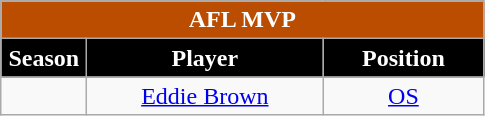<table class="wikitable sortable" style="text-align:center">
<tr>
<td colspan="4" style="background:#BA4D00; color:white;"><strong>AFL MVP</strong></td>
</tr>
<tr>
<th style="width:50px; background:black; color:white;">Season</th>
<th style="width:150px; background:black; color:white;">Player</th>
<th style="width:100px; background:black; color:white;">Position</th>
</tr>
<tr>
<td></td>
<td><a href='#'>Eddie Brown</a></td>
<td><a href='#'>OS</a></td>
</tr>
</table>
